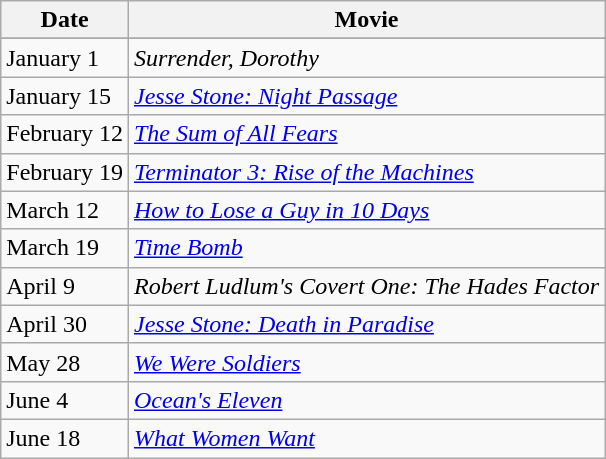<table class="wikitable plainrowheaders">
<tr>
<th scope="col">Date</th>
<th scope="col">Movie</th>
</tr>
<tr>
</tr>
<tr>
<td>January 1</td>
<td><em>Surrender, Dorothy</em></td>
</tr>
<tr>
<td>January 15</td>
<td><em><a href='#'>Jesse Stone: Night Passage</a></em></td>
</tr>
<tr>
<td>February 12</td>
<td><em><a href='#'>The Sum of All Fears</a></em></td>
</tr>
<tr>
<td>February 19</td>
<td><em><a href='#'>Terminator 3: Rise of the Machines</a></em></td>
</tr>
<tr>
<td>March 12</td>
<td><em><a href='#'>How to Lose a Guy in 10 Days</a></em></td>
</tr>
<tr>
<td>March 19</td>
<td><em><a href='#'>Time Bomb</a></em></td>
</tr>
<tr>
<td>April 9</td>
<td rowspan=“2”><em>Robert Ludlum's Covert One: The Hades Factor</em></td>
</tr>
<tr>
<td>April 30</td>
<td><em><a href='#'>Jesse Stone: Death in Paradise</a></em></td>
</tr>
<tr>
<td>May 28</td>
<td><em><a href='#'>We Were Soldiers</a></em></td>
</tr>
<tr>
<td>June 4</td>
<td><em><a href='#'>Ocean's Eleven</a></em></td>
</tr>
<tr>
<td>June 18</td>
<td><em><a href='#'>What Women Want</a></em></td>
</tr>
</table>
